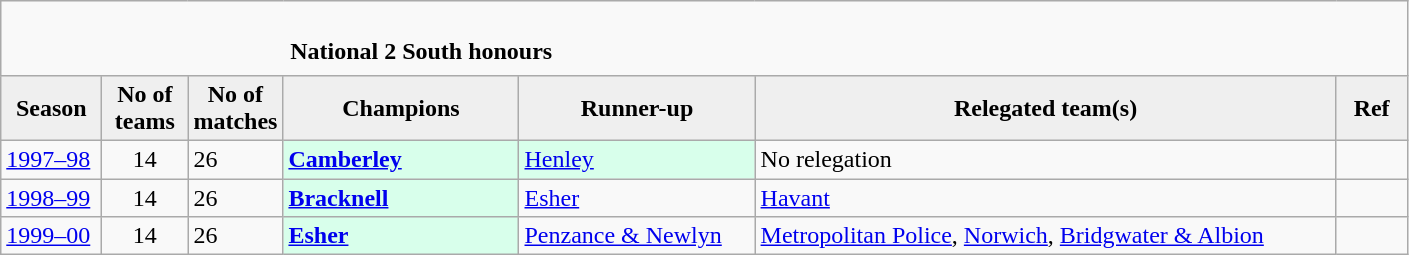<table class="wikitable sortable" style="text-align: left;">
<tr>
<td colspan="11" cellpadding="0" cellspacing="0"><br><table border="0" style="width:100%;" cellpadding="0" cellspacing="0">
<tr>
<td style="width:20%; border:0;"></td>
<td style="border:0;"><strong>National 2 South honours</strong></td>
<td style="width:20%; border:0;"></td>
</tr>
</table>
</td>
</tr>
<tr>
<th style="background:#efefef; width:60px;">Season</th>
<th style="background:#efefef; width:50px;">No of teams</th>
<th style="background:#efefef; width:50px;">No of matches</th>
<th style="background:#efefef; width:150px;">Champions</th>
<th style="background:#efefef; width:150px;">Runner-up</th>
<th style="background:#efefef; width:380px;">Relegated team(s)</th>
<th style="background:#efefef; width:40px;">Ref</th>
</tr>
<tr align=left>
<td><a href='#'>1997–98</a></td>
<td style="text-align: center;">14</td>
<td>26</td>
<td style="background:#d8ffeb;"><strong><a href='#'>Camberley</a></strong></td>
<td style="background:#d8ffeb;"><a href='#'>Henley</a></td>
<td>No relegation</td>
<td></td>
</tr>
<tr>
<td><a href='#'>1998–99</a></td>
<td style="text-align: center;">14</td>
<td>26</td>
<td style="background:#d8ffeb;"><strong><a href='#'>Bracknell</a></strong></td>
<td><a href='#'>Esher</a></td>
<td><a href='#'>Havant</a></td>
<td></td>
</tr>
<tr>
<td><a href='#'>1999–00</a></td>
<td style="text-align: center;">14</td>
<td>26</td>
<td style="background:#d8ffeb;"><strong><a href='#'>Esher</a></strong></td>
<td><a href='#'>Penzance & Newlyn</a></td>
<td><a href='#'>Metropolitan Police</a>, <a href='#'>Norwich</a>, <a href='#'>Bridgwater & Albion</a></td>
<td></td>
</tr>
</table>
